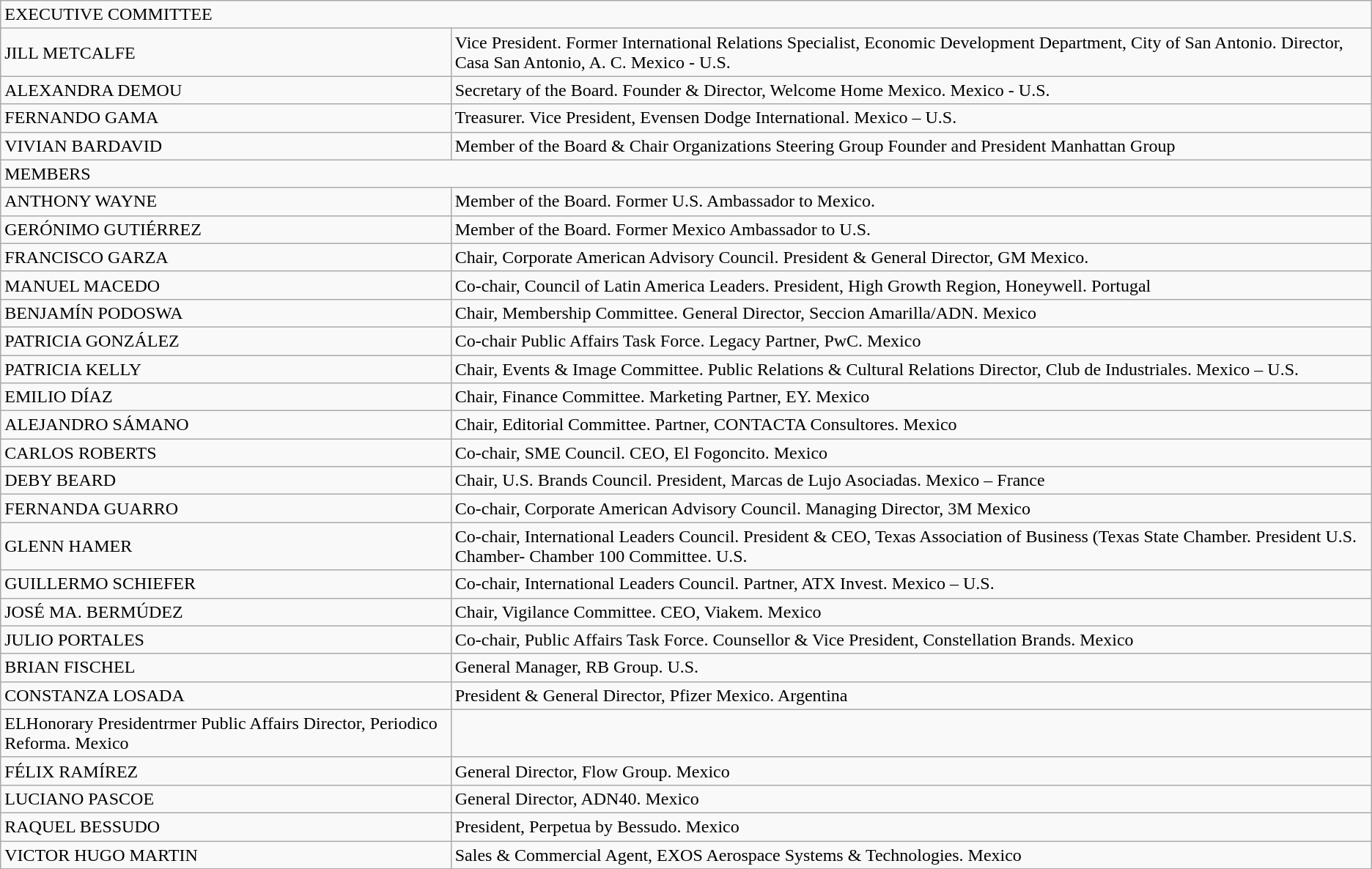<table class="wikitable">
<tr>
<td colspan="2">EXECUTIVE COMMITTEE</td>
</tr>
<tr>
<td>JILL METCALFE</td>
<td>Vice President. Former International Relations Specialist, Economic Development Department, City of San Antonio. Director, Casa San Antonio, A. C. Mexico - U.S.</td>
</tr>
<tr>
<td>ALEXANDRA DEMOU</td>
<td>Secretary of the Board. Founder & Director, Welcome Home Mexico. Mexico - U.S.</td>
</tr>
<tr>
<td>FERNANDO GAMA</td>
<td>Treasurer. Vice President, Evensen Dodge International. Mexico – U.S.</td>
</tr>
<tr>
<td>VIVIAN BARDAVID</td>
<td>Member of the Board & Chair Organizations Steering Group Founder and President Manhattan Group</td>
</tr>
<tr>
<td colspan="2">MEMBERS</td>
</tr>
<tr>
<td>ANTHONY WAYNE</td>
<td>Member of the Board. Former U.S. Ambassador to Mexico.</td>
</tr>
<tr>
<td>GERÓNIMO GUTIÉRREZ</td>
<td>Member of the Board. Former Mexico Ambassador to U.S.</td>
</tr>
<tr>
<td>FRANCISCO GARZA</td>
<td>Chair, Corporate American Advisory Council. President & General Director, GM Mexico.</td>
</tr>
<tr>
<td>MANUEL MACEDO</td>
<td>Co-chair, Council of Latin America Leaders. President, High Growth Region, Honeywell. Portugal</td>
</tr>
<tr>
<td>BENJAMÍN PODOSWA</td>
<td>Chair, Membership Committee. General Director, Seccion Amarilla/ADN. Mexico</td>
</tr>
<tr>
<td>PATRICIA GONZÁLEZ</td>
<td>Co-chair Public Affairs Task Force. Legacy Partner, PwC. Mexico</td>
</tr>
<tr>
<td>PATRICIA KELLY</td>
<td>Chair, Events & Image Committee. Public Relations & Cultural Relations Director, Club de Industriales. Mexico – U.S.</td>
</tr>
<tr>
<td>EMILIO DÍAZ</td>
<td>Chair, Finance Committee. Marketing Partner, EY. Mexico</td>
</tr>
<tr>
<td>ALEJANDRO SÁMANO</td>
<td>Chair, Editorial Committee. Partner, CONTACTA Consultores. Mexico</td>
</tr>
<tr>
<td>CARLOS ROBERTS</td>
<td>Co-chair, SME Council. CEO, El Fogoncito. Mexico</td>
</tr>
<tr>
<td>DEBY BEARD</td>
<td>Chair, U.S. Brands Council. President, Marcas de Lujo Asociadas. Mexico – France</td>
</tr>
<tr>
<td>FERNANDA GUARRO</td>
<td>Co-chair, Corporate American Advisory Council. Managing Director, 3M Mexico</td>
</tr>
<tr>
<td>GLENN HAMER</td>
<td>Co-chair, International Leaders Council. President & CEO, Texas Association of Business (Texas State Chamber. President U.S. Chamber- Chamber 100 Committee. U.S.</td>
</tr>
<tr>
<td>GUILLERMO SCHIEFER</td>
<td>Co-chair, International Leaders Council. Partner, ATX Invest. Mexico – U.S.</td>
</tr>
<tr>
<td>JOSÉ MA. BERMÚDEZ</td>
<td>Chair, Vigilance Committee. CEO, Viakem. Mexico</td>
</tr>
<tr>
<td>JULIO PORTALES</td>
<td>Co-chair, Public Affairs Task Force. Counsellor & Vice President, Constellation Brands. Mexico</td>
</tr>
<tr>
<td>BRIAN FISCHEL</td>
<td>General Manager, RB Group. U.S.</td>
</tr>
<tr>
<td>CONSTANZA LOSADA</td>
<td>President & General Director, Pfizer Mexico. Argentina</td>
</tr>
<tr>
<td>ELHonorary Presidentrmer Public Affairs Director, Periodico Reforma. Mexico</td>
</tr>
<tr>
<td>FÉLIX RAMÍREZ</td>
<td>General Director, Flow Group. Mexico</td>
</tr>
<tr>
<td>LUCIANO PASCOE</td>
<td>General Director, ADN40. Mexico</td>
</tr>
<tr>
<td>RAQUEL BESSUDO</td>
<td>President, Perpetua by Bessudo. Mexico</td>
</tr>
<tr>
<td>VICTOR HUGO MARTIN</td>
<td>Sales & Commercial Agent, EXOS Aerospace Systems & Technologies. Mexico</td>
</tr>
</table>
